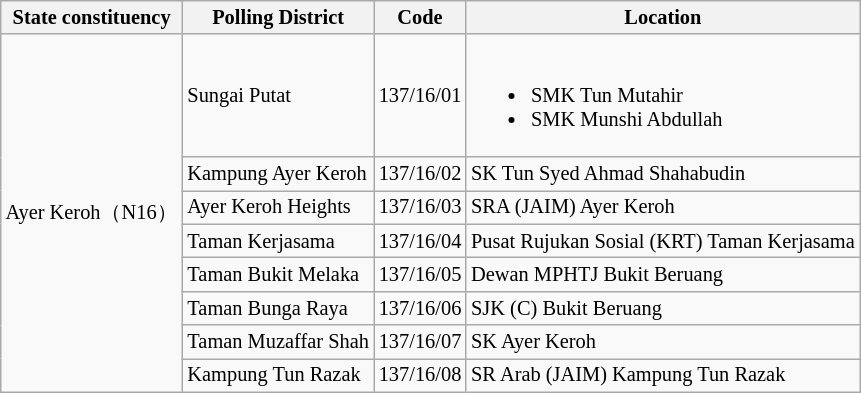<table class="wikitable sortable mw-collapsible" style="white-space:nowrap;font-size:85%">
<tr>
<th>State constituency</th>
<th>Polling District</th>
<th>Code</th>
<th>Location</th>
</tr>
<tr>
<td rowspan="8">Ayer Keroh（N16）</td>
<td>Sungai Putat</td>
<td>137/16/01</td>
<td><br><ul><li>SMK Tun Mutahir</li><li>SMK Munshi Abdullah</li></ul></td>
</tr>
<tr>
<td>Kampung Ayer Keroh</td>
<td>137/16/02</td>
<td>SK Tun Syed Ahmad Shahabudin</td>
</tr>
<tr>
<td>Ayer Keroh Heights</td>
<td>137/16/03</td>
<td>SRA (JAIM) Ayer Keroh</td>
</tr>
<tr>
<td>Taman Kerjasama</td>
<td>137/16/04</td>
<td>Pusat Rujukan Sosial (KRT) Taman Kerjasama</td>
</tr>
<tr>
<td>Taman Bukit Melaka</td>
<td>137/16/05</td>
<td>Dewan MPHTJ Bukit Beruang</td>
</tr>
<tr>
<td>Taman Bunga Raya</td>
<td>137/16/06</td>
<td>SJK (C) Bukit Beruang</td>
</tr>
<tr>
<td>Taman Muzaffar Shah</td>
<td>137/16/07</td>
<td>SK Ayer Keroh</td>
</tr>
<tr>
<td>Kampung Tun Razak</td>
<td>137/16/08</td>
<td>SR Arab (JAIM) Kampung Tun Razak</td>
</tr>
</table>
